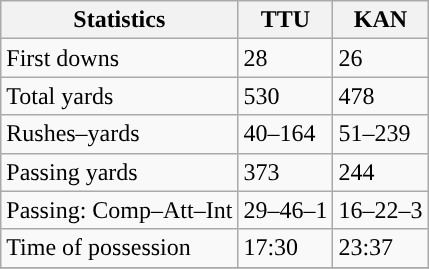<table class="wikitable" style="float: left;">
<tr>
<th>Statistics</th>
<th>TTU</th>
<th>KAN</th>
</tr>
<tr>
<td>First downs</td>
<td>28</td>
<td>26</td>
</tr>
<tr>
<td>Total yards</td>
<td>530</td>
<td>478</td>
</tr>
<tr>
<td>Rushes–yards</td>
<td>40–164</td>
<td>51–239</td>
</tr>
<tr>
<td>Passing yards</td>
<td>373</td>
<td>244</td>
</tr>
<tr>
<td>Passing: Comp–Att–Int</td>
<td>29–46–1</td>
<td>16–22–3</td>
</tr>
<tr>
<td>Time of possession</td>
<td>17:30</td>
<td>23:37</td>
</tr>
<tr>
</tr>
</table>
